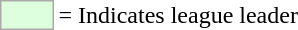<table>
<tr>
<td style="background:#DDFFDD; border:1px solid #aaa; width:2em;"></td>
<td>= Indicates league leader</td>
</tr>
</table>
